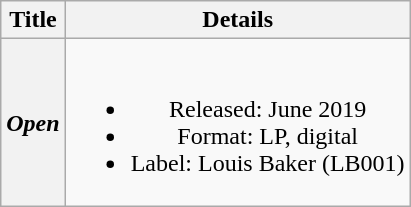<table class="wikitable plainrowheaders" style="text-align:center;" border="1">
<tr>
<th scope="col">Title</th>
<th scope="col">Details</th>
</tr>
<tr>
<th scope="row"><em>Open</em></th>
<td><br><ul><li>Released: June 2019</li><li>Format: LP, digital</li><li>Label: Louis Baker (LB001)</li></ul></td>
</tr>
</table>
